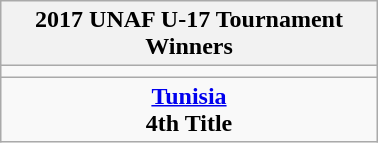<table class="wikitable" style="text-align: center; margin: 0 auto; width: 20%">
<tr>
<th>2017 UNAF U-17 Tournament Winners</th>
</tr>
<tr>
<td></td>
</tr>
<tr>
<td><strong><a href='#'>Tunisia</a></strong><br><strong>4th Title</strong></td>
</tr>
</table>
